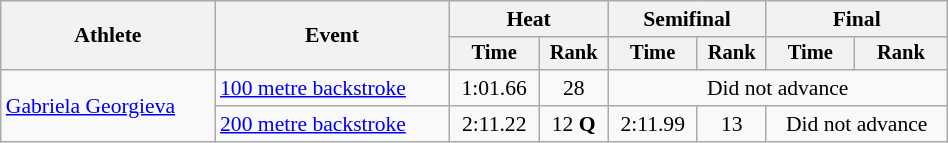<table class="wikitable" style="text-align:center; font-size:90%; width:50%;">
<tr>
<th rowspan="2">Athlete</th>
<th rowspan="2">Event</th>
<th colspan="2">Heat</th>
<th colspan="2">Semifinal</th>
<th colspan="2">Final</th>
</tr>
<tr style="font-size:95%">
<th>Time</th>
<th>Rank</th>
<th>Time</th>
<th>Rank</th>
<th>Time</th>
<th>Rank</th>
</tr>
<tr>
<td align=left rowspan=2><a href='#'>Gabriela Georgieva</a></td>
<td align=left><a href='#'>100 metre backstroke</a></td>
<td>1:01.66</td>
<td>28</td>
<td colspan=4>Did not advance</td>
</tr>
<tr>
<td align=left><a href='#'>200 metre backstroke</a></td>
<td>2:11.22</td>
<td>12 <strong>Q</strong></td>
<td>2:11.99</td>
<td>13</td>
<td colspan=2>Did not advance</td>
</tr>
</table>
